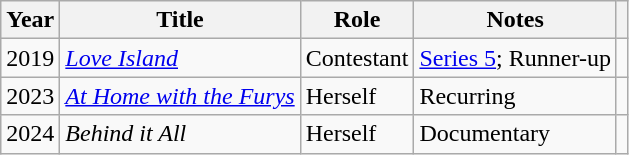<table class="wikitable plainrowheaders">
<tr>
<th scope="col">Year</th>
<th scope="col">Title</th>
<th scope="col">Role</th>
<th scope="col" class="unsortable">Notes</th>
<th scope="col" class="unsortable"></th>
</tr>
<tr>
<td>2019</td>
<td><em><a href='#'>Love Island</a></em></td>
<td>Contestant</td>
<td><a href='#'>Series 5</a>; Runner-up</td>
<td style="text-align:center;"></td>
</tr>
<tr>
<td>2023</td>
<td><em><a href='#'>At Home with the Furys</a></em></td>
<td>Herself</td>
<td>Recurring</td>
<td style="text-align:center;"></td>
</tr>
<tr>
<td>2024</td>
<td><em>Behind it All</em></td>
<td>Herself</td>
<td>Documentary</td>
<td style="text-align:center;"></td>
</tr>
</table>
